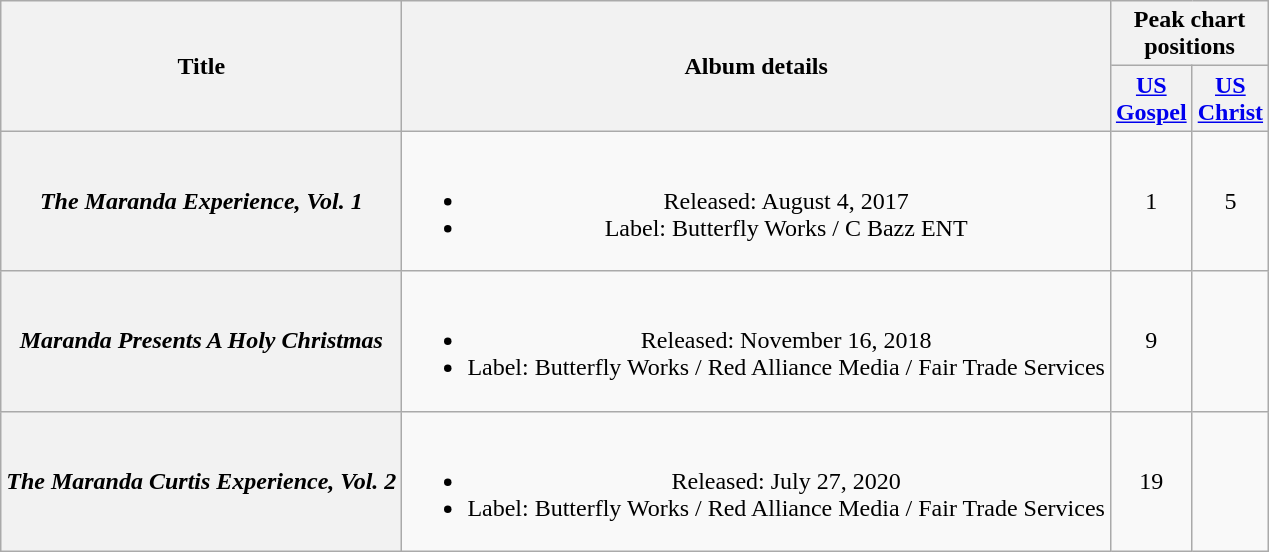<table class="wikitable plainrowheaders" style="text-align:center;">
<tr>
<th scope="col" rowspan="2">Title</th>
<th scope="col" rowspan="2">Album details</th>
<th scope="col" colspan="2">Peak chart positions</th>
</tr>
<tr>
<th scope="col" style="width:2.5em;font-size=80%;"><a href='#'>US<br>Gospel</a><br></th>
<th scope="col" style="width:2.5em;font-size=80%;"><a href='#'>US<br>Christ</a><br></th>
</tr>
<tr>
<th scope="col"><em>The Maranda Experience, Vol. 1</em></th>
<td><br><ul><li>Released: August 4, 2017</li><li>Label: Butterfly Works / C Bazz ENT</li></ul></td>
<td>1</td>
<td>5</td>
</tr>
<tr>
<th scope="col"><em>Maranda Presents A Holy Christmas</em></th>
<td><br><ul><li>Released: November 16, 2018</li><li>Label: Butterfly Works / Red Alliance Media / Fair Trade Services</li></ul></td>
<td>9</td>
<td></td>
</tr>
<tr>
<th><strong><em>The Maranda Curtis Experience, Vol. 2</em></strong></th>
<td><br><ul><li>Released: July 27, 2020</li><li>Label: Butterfly Works / Red Alliance Media / Fair Trade Services</li></ul></td>
<td>19</td>
</tr>
</table>
